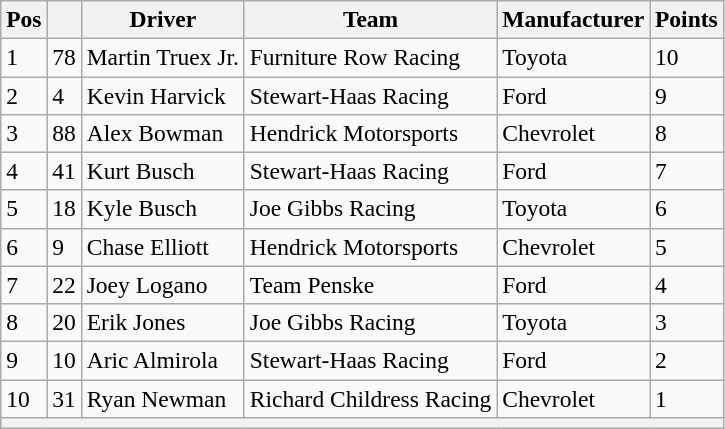<table class="wikitable" style="font-size:98%">
<tr>
<th>Pos</th>
<th></th>
<th>Driver</th>
<th>Team</th>
<th>Manufacturer</th>
<th>Points</th>
</tr>
<tr>
<td>1</td>
<td>78</td>
<td>Martin Truex Jr.</td>
<td>Furniture Row Racing</td>
<td>Toyota</td>
<td>10</td>
</tr>
<tr>
<td>2</td>
<td>4</td>
<td>Kevin Harvick</td>
<td>Stewart-Haas Racing</td>
<td>Ford</td>
<td>9</td>
</tr>
<tr>
<td>3</td>
<td>88</td>
<td>Alex Bowman</td>
<td>Hendrick Motorsports</td>
<td>Chevrolet</td>
<td>8</td>
</tr>
<tr>
<td>4</td>
<td>41</td>
<td>Kurt Busch</td>
<td>Stewart-Haas Racing</td>
<td>Ford</td>
<td>7</td>
</tr>
<tr>
<td>5</td>
<td>18</td>
<td>Kyle Busch</td>
<td>Joe Gibbs Racing</td>
<td>Toyota</td>
<td>6</td>
</tr>
<tr>
<td>6</td>
<td>9</td>
<td>Chase Elliott</td>
<td>Hendrick Motorsports</td>
<td>Chevrolet</td>
<td>5</td>
</tr>
<tr>
<td>7</td>
<td>22</td>
<td>Joey Logano</td>
<td>Team Penske</td>
<td>Ford</td>
<td>4</td>
</tr>
<tr>
<td>8</td>
<td>20</td>
<td>Erik Jones</td>
<td>Joe Gibbs Racing</td>
<td>Toyota</td>
<td>3</td>
</tr>
<tr>
<td>9</td>
<td>10</td>
<td>Aric Almirola</td>
<td>Stewart-Haas Racing</td>
<td>Ford</td>
<td>2</td>
</tr>
<tr>
<td>10</td>
<td>31</td>
<td>Ryan Newman</td>
<td>Richard Childress Racing</td>
<td>Chevrolet</td>
<td>1</td>
</tr>
<tr>
<th colspan="6"></th>
</tr>
</table>
